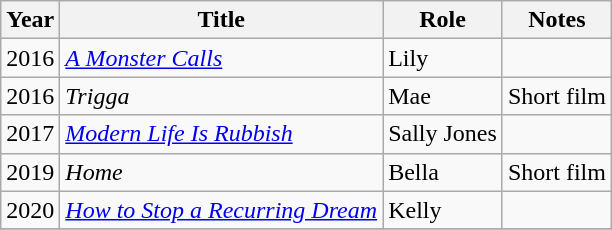<table class="wikitable sortable">
<tr>
<th>Year</th>
<th>Title</th>
<th>Role</th>
<th class="unsortable">Notes</th>
</tr>
<tr>
<td>2016</td>
<td><em><a href='#'>A Monster Calls</a></em></td>
<td>Lily</td>
<td></td>
</tr>
<tr>
<td>2016</td>
<td><em>Trigga</em></td>
<td>Mae</td>
<td>Short film</td>
</tr>
<tr>
<td>2017</td>
<td><em><a href='#'>Modern Life Is Rubbish</a></em></td>
<td>Sally Jones</td>
<td></td>
</tr>
<tr>
<td>2019</td>
<td><em>Home</em></td>
<td>Bella</td>
<td>Short film</td>
</tr>
<tr>
<td>2020</td>
<td><em><a href='#'>How to Stop a Recurring Dream</a></em></td>
<td>Kelly</td>
<td></td>
</tr>
<tr>
</tr>
</table>
